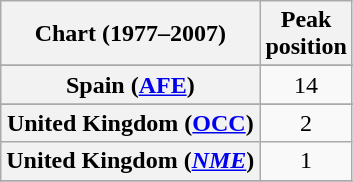<table class="wikitable sortable plainrowheaders" style="text-align:center">
<tr>
<th scope="col">Chart (1977–2007)</th>
<th scope="col">Peak<br>position</th>
</tr>
<tr>
</tr>
<tr>
</tr>
<tr>
<th scope="row">Spain (<a href='#'>AFE</a>)</th>
<td align="center">14</td>
</tr>
<tr>
</tr>
<tr>
<th scope="row">United Kingdom (<a href='#'>OCC</a>)</th>
<td>2</td>
</tr>
<tr>
<th scope="row">United Kingdom (<em><a href='#'>NME</a></em>)</th>
<td>1</td>
</tr>
<tr>
</tr>
</table>
